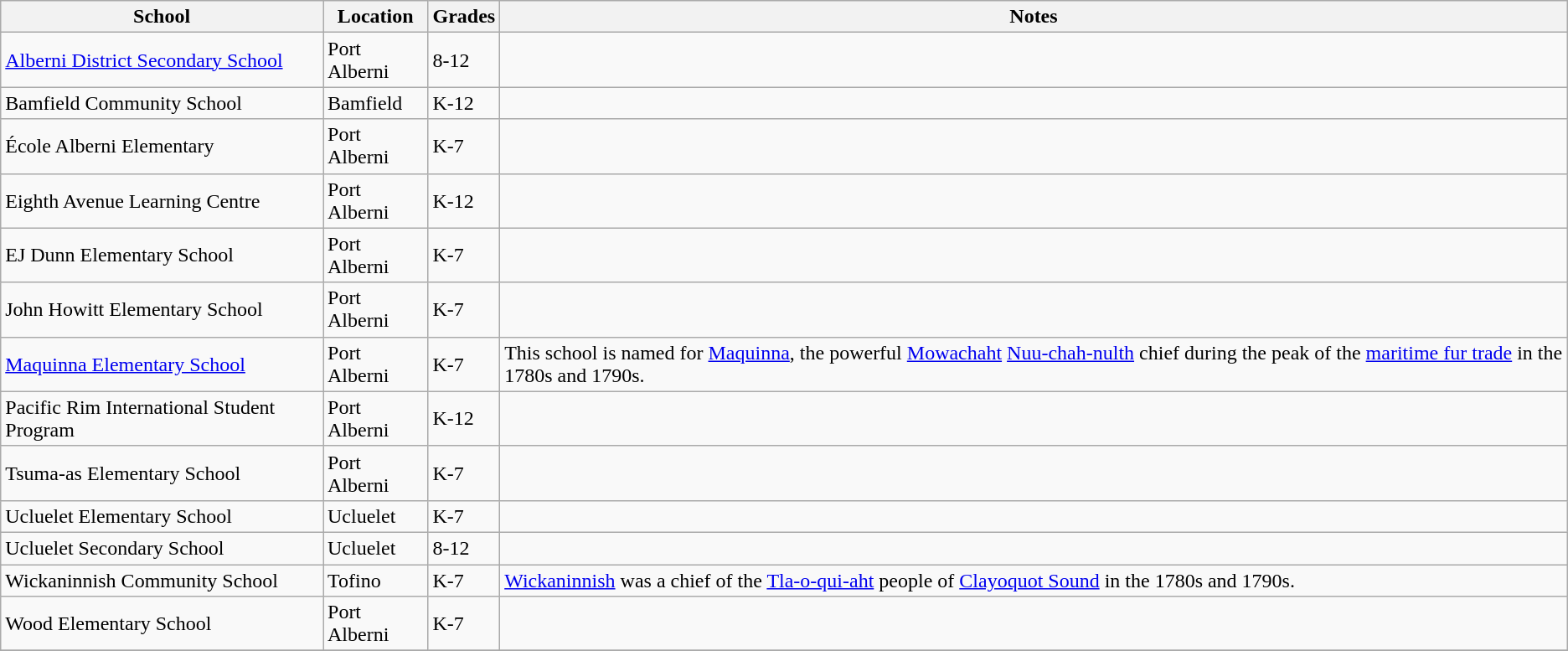<table class="wikitable">
<tr>
<th>School</th>
<th>Location</th>
<th>Grades</th>
<th>Notes</th>
</tr>
<tr>
<td><a href='#'>Alberni District Secondary School</a></td>
<td>Port Alberni</td>
<td>8-12</td>
<td></td>
</tr>
<tr>
<td>Bamfield Community School</td>
<td>Bamfield</td>
<td>K-12</td>
<td></td>
</tr>
<tr>
<td>École Alberni Elementary</td>
<td>Port Alberni</td>
<td>K-7</td>
<td></td>
</tr>
<tr>
<td>Eighth Avenue Learning Centre</td>
<td>Port Alberni</td>
<td>K-12</td>
<td></td>
</tr>
<tr>
<td>EJ Dunn Elementary School</td>
<td>Port Alberni</td>
<td>K-7</td>
<td></td>
</tr>
<tr>
<td>John Howitt Elementary School</td>
<td>Port Alberni</td>
<td>K-7</td>
<td></td>
</tr>
<tr>
<td><a href='#'>Maquinna Elementary School</a></td>
<td>Port Alberni</td>
<td>K-7</td>
<td>This school is named for <a href='#'>Maquinna</a>, the powerful <a href='#'>Mowachaht</a> <a href='#'>Nuu-chah-nulth</a> chief during the peak of the <a href='#'>maritime fur trade</a> in the 1780s and 1790s.</td>
</tr>
<tr>
<td>Pacific Rim International Student Program</td>
<td>Port Alberni</td>
<td>K-12</td>
<td></td>
</tr>
<tr>
<td>Tsuma-as Elementary School</td>
<td>Port Alberni</td>
<td>K-7</td>
<td></td>
</tr>
<tr>
<td>Ucluelet Elementary School</td>
<td>Ucluelet</td>
<td>K-7</td>
</tr>
<tr>
<td>Ucluelet Secondary School</td>
<td>Ucluelet</td>
<td>8-12</td>
<td></td>
</tr>
<tr>
<td>Wickaninnish Community School</td>
<td>Tofino</td>
<td>K-7</td>
<td><a href='#'>Wickaninnish</a> was a chief of the <a href='#'>Tla-o-qui-aht</a> people of <a href='#'>Clayoquot Sound</a> in the 1780s and 1790s.</td>
</tr>
<tr>
<td>Wood Elementary School</td>
<td>Port Alberni</td>
<td>K-7</td>
<td></td>
</tr>
<tr>
</tr>
</table>
